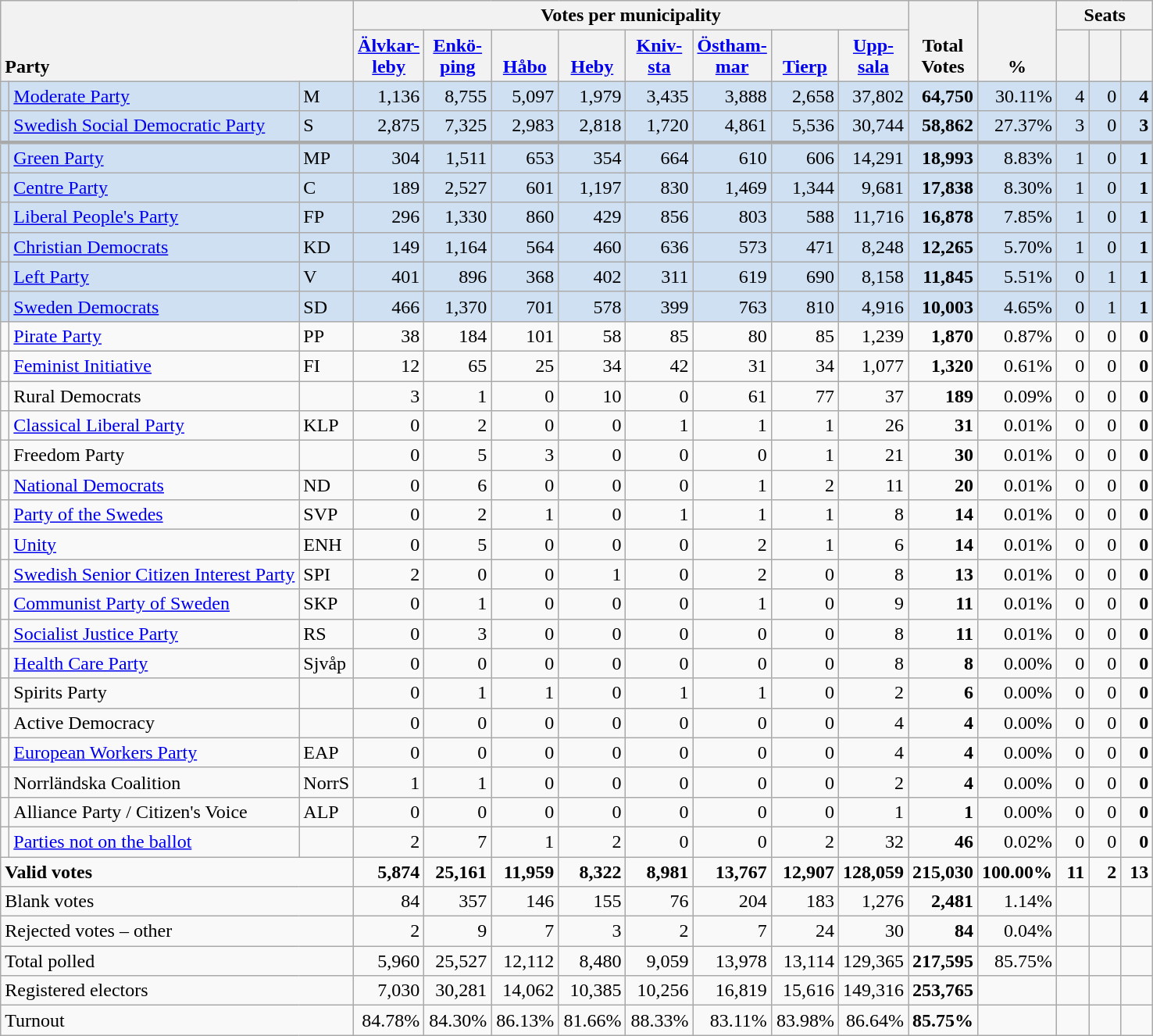<table class="wikitable" border="1" style="text-align:right;">
<tr>
<th style="text-align:left;" valign=bottom rowspan=2 colspan=3>Party</th>
<th colspan=8>Votes per municipality</th>
<th align=center valign=bottom rowspan=2 width="50">Total Votes</th>
<th align=center valign=bottom rowspan=2 width="50">%</th>
<th colspan=3>Seats</th>
</tr>
<tr>
<th align=center valign=bottom width="50"><a href='#'>Älvkar- leby</a></th>
<th align=center valign=bottom width="50"><a href='#'>Enkö- ping</a></th>
<th align=center valign=bottom width="50"><a href='#'>Håbo</a></th>
<th align=center valign=bottom width="50"><a href='#'>Heby</a></th>
<th align=center valign=bottom width="50"><a href='#'>Kniv- sta</a></th>
<th align=center valign=bottom width="50"><a href='#'>Östham- mar</a></th>
<th align=center valign=bottom width="50"><a href='#'>Tierp</a></th>
<th align=center valign=bottom width="50"><a href='#'>Upp- sala</a></th>
<th align=center valign=bottom width="20"><small></small></th>
<th align=center valign=bottom width="20"><small><a href='#'></a></small></th>
<th align=center valign=bottom width="20"><small></small></th>
</tr>
<tr style="background:#CEE0F2;">
<td></td>
<td align=left><a href='#'>Moderate Party</a></td>
<td align=left>M</td>
<td>1,136</td>
<td>8,755</td>
<td>5,097</td>
<td>1,979</td>
<td>3,435</td>
<td>3,888</td>
<td>2,658</td>
<td>37,802</td>
<td><strong>64,750</strong></td>
<td>30.11%</td>
<td>4</td>
<td>0</td>
<td><strong>4</strong></td>
</tr>
<tr style="background:#CEE0F2;">
<td></td>
<td align=left style="white-space: nowrap;"><a href='#'>Swedish Social Democratic Party</a></td>
<td align=left>S</td>
<td>2,875</td>
<td>7,325</td>
<td>2,983</td>
<td>2,818</td>
<td>1,720</td>
<td>4,861</td>
<td>5,536</td>
<td>30,744</td>
<td><strong>58,862</strong></td>
<td>27.37%</td>
<td>3</td>
<td>0</td>
<td><strong>3</strong></td>
</tr>
<tr style="background:#CEE0F2; border-top:3px solid darkgray;">
<td></td>
<td align=left><a href='#'>Green Party</a></td>
<td align=left>MP</td>
<td>304</td>
<td>1,511</td>
<td>653</td>
<td>354</td>
<td>664</td>
<td>610</td>
<td>606</td>
<td>14,291</td>
<td><strong>18,993</strong></td>
<td>8.83%</td>
<td>1</td>
<td>0</td>
<td><strong>1</strong></td>
</tr>
<tr style="background:#CEE0F2;">
<td></td>
<td align=left><a href='#'>Centre Party</a></td>
<td align=left>C</td>
<td>189</td>
<td>2,527</td>
<td>601</td>
<td>1,197</td>
<td>830</td>
<td>1,469</td>
<td>1,344</td>
<td>9,681</td>
<td><strong>17,838</strong></td>
<td>8.30%</td>
<td>1</td>
<td>0</td>
<td><strong>1</strong></td>
</tr>
<tr style="background:#CEE0F2;">
<td></td>
<td align=left><a href='#'>Liberal People's Party</a></td>
<td align=left>FP</td>
<td>296</td>
<td>1,330</td>
<td>860</td>
<td>429</td>
<td>856</td>
<td>803</td>
<td>588</td>
<td>11,716</td>
<td><strong>16,878</strong></td>
<td>7.85%</td>
<td>1</td>
<td>0</td>
<td><strong>1</strong></td>
</tr>
<tr style="background:#CEE0F2;">
<td></td>
<td align=left><a href='#'>Christian Democrats</a></td>
<td align=left>KD</td>
<td>149</td>
<td>1,164</td>
<td>564</td>
<td>460</td>
<td>636</td>
<td>573</td>
<td>471</td>
<td>8,248</td>
<td><strong>12,265</strong></td>
<td>5.70%</td>
<td>1</td>
<td>0</td>
<td><strong>1</strong></td>
</tr>
<tr style="background:#CEE0F2;">
<td></td>
<td align=left><a href='#'>Left Party</a></td>
<td align=left>V</td>
<td>401</td>
<td>896</td>
<td>368</td>
<td>402</td>
<td>311</td>
<td>619</td>
<td>690</td>
<td>8,158</td>
<td><strong>11,845</strong></td>
<td>5.51%</td>
<td>0</td>
<td>1</td>
<td><strong>1</strong></td>
</tr>
<tr style="background:#CEE0F2;">
<td></td>
<td align=left><a href='#'>Sweden Democrats</a></td>
<td align=left>SD</td>
<td>466</td>
<td>1,370</td>
<td>701</td>
<td>578</td>
<td>399</td>
<td>763</td>
<td>810</td>
<td>4,916</td>
<td><strong>10,003</strong></td>
<td>4.65%</td>
<td>0</td>
<td>1</td>
<td><strong>1</strong></td>
</tr>
<tr>
<td></td>
<td align=left><a href='#'>Pirate Party</a></td>
<td align=left>PP</td>
<td>38</td>
<td>184</td>
<td>101</td>
<td>58</td>
<td>85</td>
<td>80</td>
<td>85</td>
<td>1,239</td>
<td><strong>1,870</strong></td>
<td>0.87%</td>
<td>0</td>
<td>0</td>
<td><strong>0</strong></td>
</tr>
<tr>
<td></td>
<td align=left><a href='#'>Feminist Initiative</a></td>
<td align=left>FI</td>
<td>12</td>
<td>65</td>
<td>25</td>
<td>34</td>
<td>42</td>
<td>31</td>
<td>34</td>
<td>1,077</td>
<td><strong>1,320</strong></td>
<td>0.61%</td>
<td>0</td>
<td>0</td>
<td><strong>0</strong></td>
</tr>
<tr>
<td></td>
<td align=left>Rural Democrats</td>
<td></td>
<td>3</td>
<td>1</td>
<td>0</td>
<td>10</td>
<td>0</td>
<td>61</td>
<td>77</td>
<td>37</td>
<td><strong>189</strong></td>
<td>0.09%</td>
<td>0</td>
<td>0</td>
<td><strong>0</strong></td>
</tr>
<tr>
<td></td>
<td align=left><a href='#'>Classical Liberal Party</a></td>
<td align=left>KLP</td>
<td>0</td>
<td>2</td>
<td>0</td>
<td>0</td>
<td>1</td>
<td>1</td>
<td>1</td>
<td>26</td>
<td><strong>31</strong></td>
<td>0.01%</td>
<td>0</td>
<td>0</td>
<td><strong>0</strong></td>
</tr>
<tr>
<td></td>
<td align=left>Freedom Party</td>
<td></td>
<td>0</td>
<td>5</td>
<td>3</td>
<td>0</td>
<td>0</td>
<td>0</td>
<td>1</td>
<td>21</td>
<td><strong>30</strong></td>
<td>0.01%</td>
<td>0</td>
<td>0</td>
<td><strong>0</strong></td>
</tr>
<tr>
<td></td>
<td align=left><a href='#'>National Democrats</a></td>
<td align=left>ND</td>
<td>0</td>
<td>6</td>
<td>0</td>
<td>0</td>
<td>0</td>
<td>1</td>
<td>2</td>
<td>11</td>
<td><strong>20</strong></td>
<td>0.01%</td>
<td>0</td>
<td>0</td>
<td><strong>0</strong></td>
</tr>
<tr>
<td></td>
<td align=left><a href='#'>Party of the Swedes</a></td>
<td align=left>SVP</td>
<td>0</td>
<td>2</td>
<td>1</td>
<td>0</td>
<td>1</td>
<td>1</td>
<td>1</td>
<td>8</td>
<td><strong>14</strong></td>
<td>0.01%</td>
<td>0</td>
<td>0</td>
<td><strong>0</strong></td>
</tr>
<tr>
<td></td>
<td align=left><a href='#'>Unity</a></td>
<td align=left>ENH</td>
<td>0</td>
<td>5</td>
<td>0</td>
<td>0</td>
<td>0</td>
<td>2</td>
<td>1</td>
<td>6</td>
<td><strong>14</strong></td>
<td>0.01%</td>
<td>0</td>
<td>0</td>
<td><strong>0</strong></td>
</tr>
<tr>
<td></td>
<td align=left><a href='#'>Swedish Senior Citizen Interest Party</a></td>
<td align=left>SPI</td>
<td>2</td>
<td>0</td>
<td>0</td>
<td>1</td>
<td>0</td>
<td>2</td>
<td>0</td>
<td>8</td>
<td><strong>13</strong></td>
<td>0.01%</td>
<td>0</td>
<td>0</td>
<td><strong>0</strong></td>
</tr>
<tr>
<td></td>
<td align=left><a href='#'>Communist Party of Sweden</a></td>
<td align=left>SKP</td>
<td>0</td>
<td>1</td>
<td>0</td>
<td>0</td>
<td>0</td>
<td>1</td>
<td>0</td>
<td>9</td>
<td><strong>11</strong></td>
<td>0.01%</td>
<td>0</td>
<td>0</td>
<td><strong>0</strong></td>
</tr>
<tr>
<td></td>
<td align=left><a href='#'>Socialist Justice Party</a></td>
<td align=left>RS</td>
<td>0</td>
<td>3</td>
<td>0</td>
<td>0</td>
<td>0</td>
<td>0</td>
<td>0</td>
<td>8</td>
<td><strong>11</strong></td>
<td>0.01%</td>
<td>0</td>
<td>0</td>
<td><strong>0</strong></td>
</tr>
<tr>
<td></td>
<td align=left><a href='#'>Health Care Party</a></td>
<td align=left>Sjvåp</td>
<td>0</td>
<td>0</td>
<td>0</td>
<td>0</td>
<td>0</td>
<td>0</td>
<td>0</td>
<td>8</td>
<td><strong>8</strong></td>
<td>0.00%</td>
<td>0</td>
<td>0</td>
<td><strong>0</strong></td>
</tr>
<tr>
<td></td>
<td align=left>Spirits Party</td>
<td></td>
<td>0</td>
<td>1</td>
<td>1</td>
<td>0</td>
<td>1</td>
<td>1</td>
<td>0</td>
<td>2</td>
<td><strong>6</strong></td>
<td>0.00%</td>
<td>0</td>
<td>0</td>
<td><strong>0</strong></td>
</tr>
<tr>
<td></td>
<td align=left>Active Democracy</td>
<td></td>
<td>0</td>
<td>0</td>
<td>0</td>
<td>0</td>
<td>0</td>
<td>0</td>
<td>0</td>
<td>4</td>
<td><strong>4</strong></td>
<td>0.00%</td>
<td>0</td>
<td>0</td>
<td><strong>0</strong></td>
</tr>
<tr>
<td></td>
<td align=left><a href='#'>European Workers Party</a></td>
<td align=left>EAP</td>
<td>0</td>
<td>0</td>
<td>0</td>
<td>0</td>
<td>0</td>
<td>0</td>
<td>0</td>
<td>4</td>
<td><strong>4</strong></td>
<td>0.00%</td>
<td>0</td>
<td>0</td>
<td><strong>0</strong></td>
</tr>
<tr>
<td></td>
<td align=left>Norrländska Coalition</td>
<td align=left>NorrS</td>
<td>1</td>
<td>1</td>
<td>0</td>
<td>0</td>
<td>0</td>
<td>0</td>
<td>0</td>
<td>2</td>
<td><strong>4</strong></td>
<td>0.00%</td>
<td>0</td>
<td>0</td>
<td><strong>0</strong></td>
</tr>
<tr>
<td></td>
<td align=left>Alliance Party / Citizen's Voice</td>
<td align=left>ALP</td>
<td>0</td>
<td>0</td>
<td>0</td>
<td>0</td>
<td>0</td>
<td>0</td>
<td>0</td>
<td>1</td>
<td><strong>1</strong></td>
<td>0.00%</td>
<td>0</td>
<td>0</td>
<td><strong>0</strong></td>
</tr>
<tr>
<td></td>
<td align=left><a href='#'>Parties not on the ballot</a></td>
<td></td>
<td>2</td>
<td>7</td>
<td>1</td>
<td>2</td>
<td>0</td>
<td>0</td>
<td>2</td>
<td>32</td>
<td><strong>46</strong></td>
<td>0.02%</td>
<td>0</td>
<td>0</td>
<td><strong>0</strong></td>
</tr>
<tr style="font-weight:bold">
<td align=left colspan=3>Valid votes</td>
<td>5,874</td>
<td>25,161</td>
<td>11,959</td>
<td>8,322</td>
<td>8,981</td>
<td>13,767</td>
<td>12,907</td>
<td>128,059</td>
<td>215,030</td>
<td>100.00%</td>
<td>11</td>
<td>2</td>
<td>13</td>
</tr>
<tr>
<td align=left colspan=3>Blank votes</td>
<td>84</td>
<td>357</td>
<td>146</td>
<td>155</td>
<td>76</td>
<td>204</td>
<td>183</td>
<td>1,276</td>
<td><strong>2,481</strong></td>
<td>1.14%</td>
<td></td>
<td></td>
<td></td>
</tr>
<tr>
<td align=left colspan=3>Rejected votes – other</td>
<td>2</td>
<td>9</td>
<td>7</td>
<td>3</td>
<td>2</td>
<td>7</td>
<td>24</td>
<td>30</td>
<td><strong>84</strong></td>
<td>0.04%</td>
<td></td>
<td></td>
<td></td>
</tr>
<tr>
<td align=left colspan=3>Total polled</td>
<td>5,960</td>
<td>25,527</td>
<td>12,112</td>
<td>8,480</td>
<td>9,059</td>
<td>13,978</td>
<td>13,114</td>
<td>129,365</td>
<td><strong>217,595</strong></td>
<td>85.75%</td>
<td></td>
<td></td>
<td></td>
</tr>
<tr>
<td align=left colspan=3>Registered electors</td>
<td>7,030</td>
<td>30,281</td>
<td>14,062</td>
<td>10,385</td>
<td>10,256</td>
<td>16,819</td>
<td>15,616</td>
<td>149,316</td>
<td><strong>253,765</strong></td>
<td></td>
<td></td>
<td></td>
<td></td>
</tr>
<tr>
<td align=left colspan=3>Turnout</td>
<td>84.78%</td>
<td>84.30%</td>
<td>86.13%</td>
<td>81.66%</td>
<td>88.33%</td>
<td>83.11%</td>
<td>83.98%</td>
<td>86.64%</td>
<td><strong>85.75%</strong></td>
<td></td>
<td></td>
<td></td>
<td></td>
</tr>
</table>
